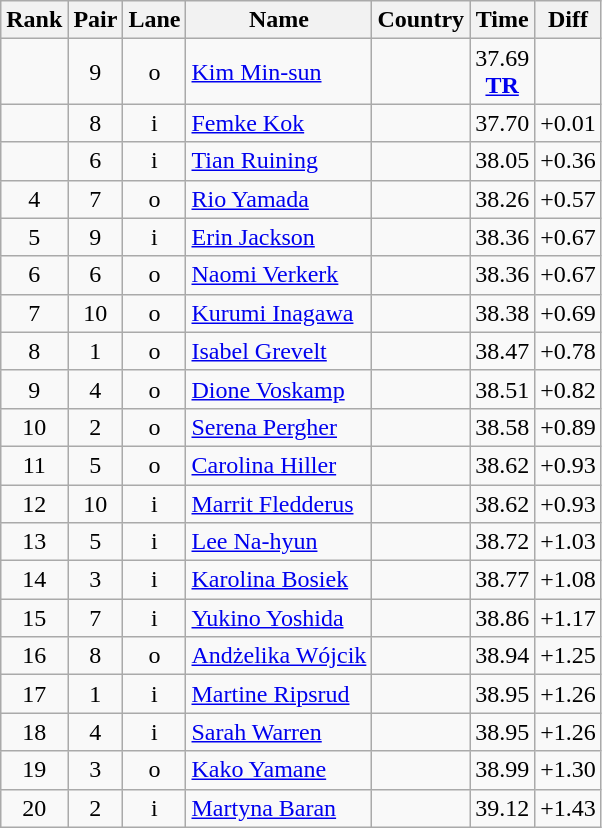<table class="wikitable sortable" style="text-align:center">
<tr>
<th>Rank</th>
<th>Pair</th>
<th>Lane</th>
<th>Name</th>
<th>Country</th>
<th>Time</th>
<th>Diff</th>
</tr>
<tr>
<td></td>
<td>9</td>
<td>o</td>
<td align=left><a href='#'>Kim Min-sun</a></td>
<td align=left></td>
<td>37.69<br><strong><a href='#'>TR</a></strong></td>
<td></td>
</tr>
<tr>
<td></td>
<td>8</td>
<td>i</td>
<td align=left><a href='#'>Femke Kok</a></td>
<td align=left></td>
<td>37.70</td>
<td>+0.01</td>
</tr>
<tr>
<td></td>
<td>6</td>
<td>i</td>
<td align=left><a href='#'>Tian Ruining</a></td>
<td align=left></td>
<td>38.05</td>
<td>+0.36</td>
</tr>
<tr>
<td>4</td>
<td>7</td>
<td>o</td>
<td align=left><a href='#'>Rio Yamada</a></td>
<td align=left></td>
<td>38.26</td>
<td>+0.57</td>
</tr>
<tr>
<td>5</td>
<td>9</td>
<td>i</td>
<td align=left><a href='#'>Erin Jackson</a></td>
<td align=left></td>
<td>38.36</td>
<td>+0.67</td>
</tr>
<tr>
<td>6</td>
<td>6</td>
<td>o</td>
<td align=left><a href='#'>Naomi Verkerk</a></td>
<td align=left></td>
<td>38.36</td>
<td>+0.67</td>
</tr>
<tr>
<td>7</td>
<td>10</td>
<td>o</td>
<td align=left><a href='#'>Kurumi Inagawa</a></td>
<td align=left></td>
<td>38.38</td>
<td>+0.69</td>
</tr>
<tr>
<td>8</td>
<td>1</td>
<td>o</td>
<td align=left><a href='#'>Isabel Grevelt</a></td>
<td align=left></td>
<td>38.47</td>
<td>+0.78</td>
</tr>
<tr>
<td>9</td>
<td>4</td>
<td>o</td>
<td align=left><a href='#'>Dione Voskamp</a></td>
<td align=left></td>
<td>38.51</td>
<td>+0.82</td>
</tr>
<tr>
<td>10</td>
<td>2</td>
<td>o</td>
<td align=left><a href='#'>Serena Pergher</a></td>
<td align=left></td>
<td>38.58</td>
<td>+0.89</td>
</tr>
<tr>
<td>11</td>
<td>5</td>
<td>o</td>
<td align=left><a href='#'>Carolina Hiller</a></td>
<td align=left></td>
<td>38.62</td>
<td>+0.93</td>
</tr>
<tr>
<td>12</td>
<td>10</td>
<td>i</td>
<td align=left><a href='#'>Marrit Fledderus</a></td>
<td align=left></td>
<td>38.62</td>
<td>+0.93</td>
</tr>
<tr>
<td>13</td>
<td>5</td>
<td>i</td>
<td align=left><a href='#'>Lee Na-hyun</a></td>
<td align=left></td>
<td>38.72</td>
<td>+1.03</td>
</tr>
<tr>
<td>14</td>
<td>3</td>
<td>i</td>
<td align=left><a href='#'>Karolina Bosiek</a></td>
<td align=left></td>
<td>38.77</td>
<td>+1.08</td>
</tr>
<tr>
<td>15</td>
<td>7</td>
<td>i</td>
<td align=left><a href='#'>Yukino Yoshida</a></td>
<td align=left></td>
<td>38.86</td>
<td>+1.17</td>
</tr>
<tr>
<td>16</td>
<td>8</td>
<td>o</td>
<td align=left><a href='#'>Andżelika Wójcik</a></td>
<td align=left></td>
<td>38.94</td>
<td>+1.25</td>
</tr>
<tr>
<td>17</td>
<td>1</td>
<td>i</td>
<td align=left><a href='#'>Martine Ripsrud</a></td>
<td align=left></td>
<td>38.95</td>
<td>+1.26</td>
</tr>
<tr>
<td>18</td>
<td>4</td>
<td>i</td>
<td align=left><a href='#'>Sarah Warren</a></td>
<td align=left></td>
<td>38.95</td>
<td>+1.26</td>
</tr>
<tr>
<td>19</td>
<td>3</td>
<td>o</td>
<td align=left><a href='#'>Kako Yamane</a></td>
<td align=left></td>
<td>38.99</td>
<td>+1.30</td>
</tr>
<tr>
<td>20</td>
<td>2</td>
<td>i</td>
<td align=left><a href='#'>Martyna Baran</a></td>
<td align=left></td>
<td>39.12</td>
<td>+1.43</td>
</tr>
</table>
